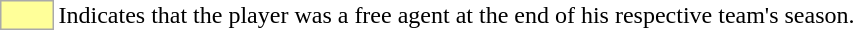<table>
<tr>
<td style="background:#ff9; border:1px solid #aaa; width:2em;"></td>
<td>Indicates that the player was a free agent at the end of his respective team's  season.</td>
</tr>
</table>
